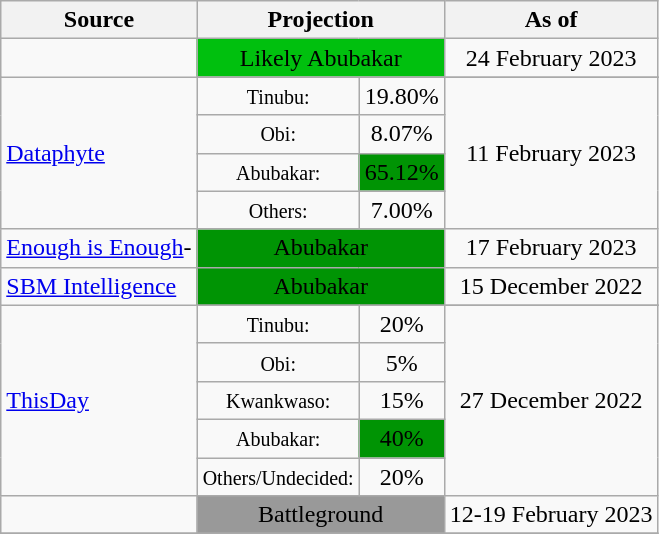<table class="wikitable" style="text-align:center">
<tr>
<th>Source</th>
<th colspan=2>Projection</th>
<th>As of</th>
</tr>
<tr>
<td align="left"></td>
<td colspan=2 bgcolor=#00c00e>Likely Abubakar</td>
<td>24 February 2023</td>
</tr>
<tr>
<td rowspan=5 align="left"><a href='#'>Dataphyte</a></td>
</tr>
<tr>
<td><small>Tinubu:</small></td>
<td>19.80%</td>
<td rowspan=4>11 February 2023</td>
</tr>
<tr>
<td><small>Obi:</small></td>
<td>8.07%</td>
</tr>
<tr>
<td><small>Abubakar:</small></td>
<td bgcolor=#009404>65.12%</td>
</tr>
<tr>
<td><small>Others:</small></td>
<td>7.00%</td>
</tr>
<tr>
<td align="left"><a href='#'>Enough is Enough</a>-<br></td>
<td colspan=2 bgcolor=#009404>Abubakar</td>
<td>17 February 2023</td>
</tr>
<tr>
<td align="left"><a href='#'>SBM Intelligence</a></td>
<td colspan=2 bgcolor=#009404>Abubakar</td>
<td>15 December 2022</td>
</tr>
<tr>
<td rowspan=6 align="left"><a href='#'>ThisDay</a></td>
</tr>
<tr>
<td><small>Tinubu:</small></td>
<td>20%</td>
<td rowspan=5>27 December 2022</td>
</tr>
<tr>
<td><small>Obi:</small></td>
<td>5%</td>
</tr>
<tr>
<td><small>Kwankwaso:</small></td>
<td>15%</td>
</tr>
<tr>
<td><small>Abubakar:</small></td>
<td bgcolor=#009404>40%</td>
</tr>
<tr>
<td><small>Others/Undecided:</small></td>
<td>20%</td>
</tr>
<tr>
<td align="left"></td>
<td colspan=2 bgcolor=#999999>Battleground</td>
<td>12-19 February 2023</td>
</tr>
<tr>
</tr>
</table>
